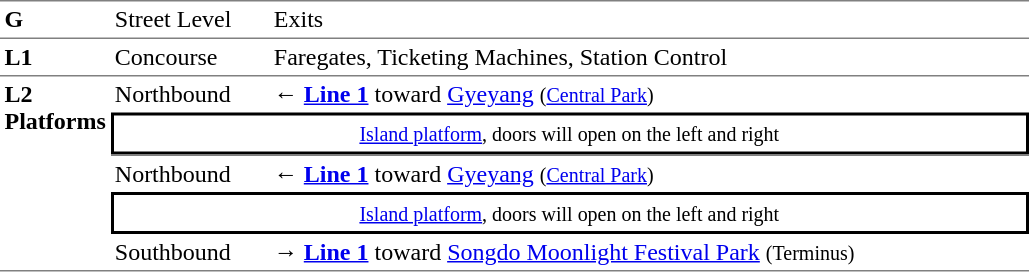<table table border=0 cellspacing=0 cellpadding=3>
<tr>
<td style="border-top:solid 1px gray;border-bottom:solid 1px gray;" width=50 valign=top><strong>G</strong></td>
<td style="border-top:solid 1px gray;border-bottom:solid 1px gray;" width=100 valign=top>Street Level</td>
<td style="border-top:solid 1px gray;border-bottom:solid 1px gray;" width=400 valign=top>Exits</td>
</tr>
<tr>
<td style="border-bottom:solid 0 gray;" width=50 valign=top><strong>L1</strong></td>
<td style="border-bottom:solid 0 gray;" width=100 valign=top>Concourse</td>
<td style="border-bottom:solid 0 gray;" width=500 valign=top>Faregates, Ticketing Machines, Station Control</td>
</tr>
<tr>
<td style="border-top:solid 1px gray;border-bottom:solid 1px gray;" rowspan=5 valign=top><strong>L2<br>Platforms</strong></td>
<td style="border-top:solid 1px gray;">Northbound</td>
<td style="border-top:solid 1px gray;">← <a href='#'><span><strong>Line 1</strong></span></a> toward <a href='#'>Gyeyang</a> <small>(<a href='#'>Central Park</a>)</small></td>
</tr>
<tr>
<td style="border-top:solid 2px black;border-right:solid 2px black;border-left:solid 2px black;border-bottom:solid 2px black;text-align:center;" colspan=2><small><a href='#'>Island platform</a>, doors will open on the left and right</small></td>
</tr>
<tr>
<td style="border-top:solid 1px gray;">Northbound</td>
<td style="border-top:solid 1px gray;">← <a href='#'><span><strong>Line 1</strong></span></a> toward <a href='#'>Gyeyang</a> <small>(<a href='#'>Central Park</a>)</small></td>
</tr>
<tr>
<td style="border-top:solid 2px black;border-right:solid 2px black;border-left:solid 2px black;border-bottom:solid 2px black;text-align:center;" colspan=2><small><a href='#'>Island platform</a>, doors will open on the left and right</small></td>
</tr>
<tr>
<td style="border-bottom:solid 1px gray;">Southbound</td>
<td style="border-bottom:solid 1px gray;">→ <a href='#'><span><strong>Line 1</strong></span></a> toward <a href='#'>Songdo Moonlight Festival Park</a> <small>(Terminus)</small></td>
</tr>
</table>
